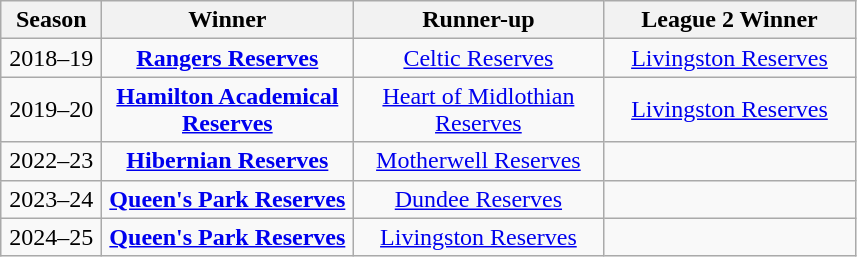<table class="wikitable">
<tr>
<th width=60>Season</th>
<th width=160>Winner</th>
<th width=160>Runner-up</th>
<th width=160>League 2 Winner</th>
</tr>
<tr>
<td align=center>2018–19<br></td>
<td align=center><strong><a href='#'>Rangers Reserves</a></strong></td>
<td align=center><a href='#'>Celtic Reserves</a></td>
<td align=center><a href='#'>Livingston Reserves</a></td>
</tr>
<tr>
<td align=center>2019–20<br></td>
<td align=center><strong><a href='#'>Hamilton Academical Reserves</a></strong></td>
<td align=center><a href='#'>Heart of Midlothian Reserves</a></td>
<td align=center><a href='#'>Livingston Reserves</a></td>
</tr>
<tr>
<td align=center>2022–23<br></td>
<td align=center><strong><a href='#'>Hibernian Reserves</a></strong></td>
<td align=center><a href='#'>Motherwell Reserves</a></td>
<td align=center></td>
</tr>
<tr>
<td align=center>2023–24<br></td>
<td align=center><strong><a href='#'>Queen's Park Reserves</a></strong></td>
<td align=center><a href='#'>Dundee Reserves</a></td>
<td align=center></td>
</tr>
<tr>
<td align=center>2024–25<br></td>
<td align=center><strong><a href='#'>Queen's Park Reserves</a></strong></td>
<td align=center><a href='#'>Livingston Reserves</a></td>
<td align=center></td>
</tr>
</table>
